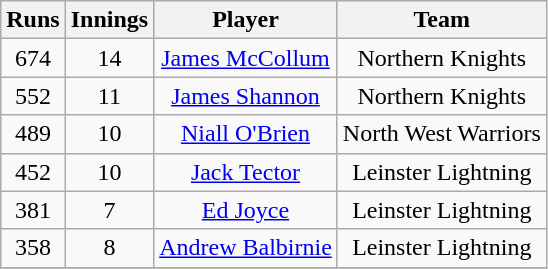<table class="wikitable" style="text-align:center;">
<tr>
<th>Runs</th>
<th>Innings</th>
<th>Player</th>
<th>Team</th>
</tr>
<tr>
<td>674</td>
<td>14</td>
<td><a href='#'>James McCollum</a></td>
<td>Northern Knights</td>
</tr>
<tr>
<td>552</td>
<td>11</td>
<td><a href='#'>James Shannon</a></td>
<td>Northern Knights</td>
</tr>
<tr>
<td>489</td>
<td>10</td>
<td><a href='#'>Niall O'Brien</a></td>
<td>North West Warriors</td>
</tr>
<tr>
<td>452</td>
<td>10</td>
<td><a href='#'>Jack Tector</a></td>
<td>Leinster Lightning</td>
</tr>
<tr>
<td>381</td>
<td>7</td>
<td><a href='#'>Ed Joyce</a></td>
<td>Leinster Lightning</td>
</tr>
<tr>
<td>358</td>
<td>8</td>
<td><a href='#'>Andrew Balbirnie</a></td>
<td>Leinster Lightning</td>
</tr>
<tr>
</tr>
</table>
